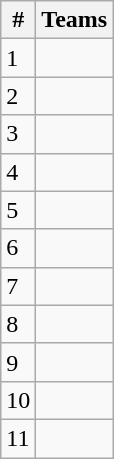<table class="wikitable">
<tr>
<th>#</th>
<th>Teams</th>
</tr>
<tr>
<td>1</td>
<td></td>
</tr>
<tr>
<td>2</td>
<td></td>
</tr>
<tr>
<td>3</td>
<td></td>
</tr>
<tr>
<td>4</td>
<td></td>
</tr>
<tr>
<td>5</td>
<td></td>
</tr>
<tr>
<td>6</td>
<td></td>
</tr>
<tr>
<td>7</td>
<td></td>
</tr>
<tr>
<td>8</td>
<td></td>
</tr>
<tr>
<td>9</td>
<td></td>
</tr>
<tr>
<td>10</td>
<td></td>
</tr>
<tr>
<td>11</td>
<td></td>
</tr>
</table>
